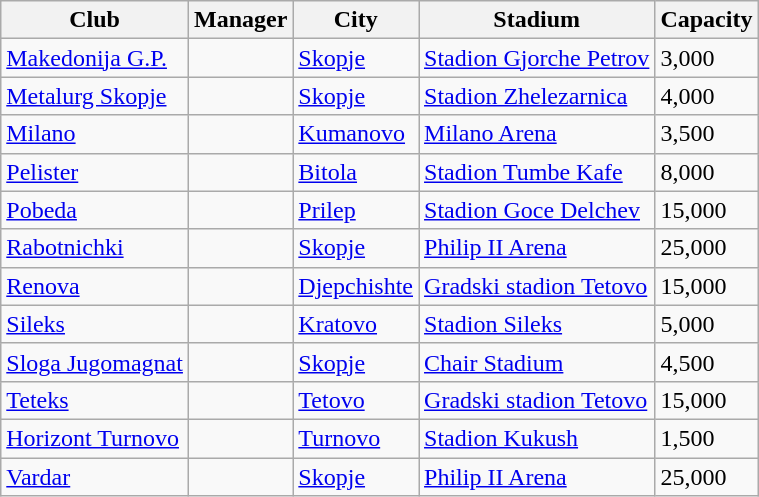<table class="wikitable sortable">
<tr>
<th>Club</th>
<th>Manager</th>
<th>City</th>
<th>Stadium</th>
<th>Capacity</th>
</tr>
<tr>
<td><a href='#'>Makedonija G.P.</a></td>
<td> </td>
<td><a href='#'>Skopje</a></td>
<td><a href='#'>Stadion Gjorche Petrov</a></td>
<td>3,000</td>
</tr>
<tr>
<td><a href='#'>Metalurg Skopje</a></td>
<td> </td>
<td><a href='#'>Skopje</a></td>
<td><a href='#'>Stadion Zhelezarnica</a></td>
<td>4,000</td>
</tr>
<tr>
<td><a href='#'>Milano</a></td>
<td> </td>
<td><a href='#'>Kumanovo</a></td>
<td><a href='#'>Milano Arena</a></td>
<td>3,500</td>
</tr>
<tr>
<td><a href='#'>Pelister</a></td>
<td> </td>
<td><a href='#'>Bitola</a></td>
<td><a href='#'>Stadion Tumbe Kafe</a></td>
<td>8,000</td>
</tr>
<tr>
<td><a href='#'>Pobeda</a></td>
<td> </td>
<td><a href='#'>Prilep</a></td>
<td><a href='#'>Stadion Goce Delchev</a></td>
<td>15,000</td>
</tr>
<tr>
<td><a href='#'>Rabotnichki</a></td>
<td> </td>
<td><a href='#'>Skopje</a></td>
<td><a href='#'>Philip II Arena</a></td>
<td>25,000</td>
</tr>
<tr>
<td><a href='#'>Renova</a></td>
<td> </td>
<td><a href='#'>Djepchishte</a></td>
<td><a href='#'>Gradski stadion Tetovo</a></td>
<td>15,000</td>
</tr>
<tr>
<td><a href='#'>Sileks</a></td>
<td> </td>
<td><a href='#'>Kratovo</a></td>
<td><a href='#'>Stadion Sileks</a></td>
<td>5,000</td>
</tr>
<tr>
<td><a href='#'>Sloga Jugomagnat</a></td>
<td> </td>
<td><a href='#'>Skopje</a></td>
<td><a href='#'>Chair Stadium</a></td>
<td>4,500</td>
</tr>
<tr>
<td><a href='#'>Teteks</a></td>
<td> </td>
<td><a href='#'>Tetovo</a></td>
<td><a href='#'>Gradski stadion Tetovo</a></td>
<td>15,000</td>
</tr>
<tr>
<td><a href='#'>Horizont Turnovo</a></td>
<td> </td>
<td><a href='#'>Turnovo</a></td>
<td><a href='#'>Stadion Kukush</a></td>
<td>1,500</td>
</tr>
<tr>
<td><a href='#'>Vardar</a></td>
<td> </td>
<td><a href='#'>Skopje</a></td>
<td><a href='#'>Philip II Arena</a></td>
<td>25,000</td>
</tr>
</table>
